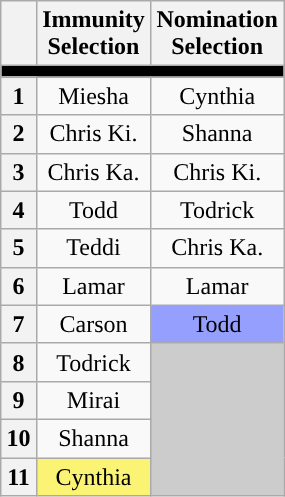<table class="wikitable" style="text-align:center; width:15%;">
<tr>
<th style="width:5%"></th>
<th width="5%;">Immunity Selection</th>
<th width="5%;">Nomination Selection</th>
</tr>
<tr>
<th colspan="3" style="background:black;"></th>
</tr>
<tr>
<th>1</th>
<td>Miesha</td>
<td>Cynthia</td>
</tr>
<tr>
<th>2</th>
<td>Chris Ki.</td>
<td>Shanna</td>
</tr>
<tr>
<th>3</th>
<td>Chris Ka.</td>
<td>Chris Ki.</td>
</tr>
<tr>
<th>4</th>
<td>Todd</td>
<td>Todrick</td>
</tr>
<tr>
<th>5</th>
<td>Teddi</td>
<td>Chris Ka.</td>
</tr>
<tr>
<th>6</th>
<td>Lamar</td>
<td>Lamar</td>
</tr>
<tr>
<th>7</th>
<td>Carson</td>
<td style="background:#959ffd">Todd</td>
</tr>
<tr>
<th>8</th>
<td>Todrick</td>
<td style="background:#cccccc" rowspan=4></td>
</tr>
<tr>
<th>9</th>
<td>Mirai</td>
</tr>
<tr>
<th>10</th>
<td>Shanna</td>
</tr>
<tr>
<th>11</th>
<td style="background:#FBF373">Cynthia</td>
</tr>
</table>
